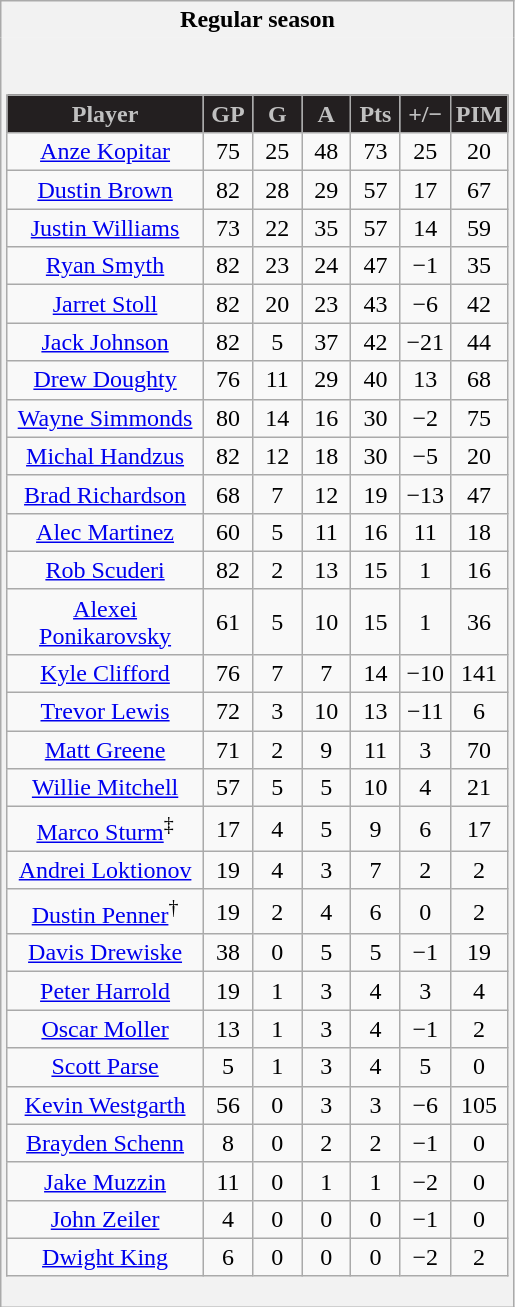<table class="wikitable">
<tr>
<th style="border: 0;">Regular season</th>
</tr>
<tr>
<td style="background: #f2f2f2; border: 0; text-align: center;"><br><table class="wikitable sortable" style="width:100%;">
<tr align=center>
<th style="background:#231f20; color:silver; width:40%;">Player</th>
<th style="background:#231f20; color:silver; width:10%;">GP</th>
<th style="background:#231f20; color:silver; width:10%;">G</th>
<th style="background:#231f20; color:silver; width:10%;">A</th>
<th style="background:#231f20; color:silver; width:10%;">Pts</th>
<th style="background:#231f20; color:silver; width:10%;">+/−</th>
<th style="background:#231f20; color:silver; width:10%;">PIM</th>
</tr>
<tr>
<td><a href='#'>Anze Kopitar</a></td>
<td>75</td>
<td>25</td>
<td>48</td>
<td>73</td>
<td>25</td>
<td>20</td>
</tr>
<tr>
<td><a href='#'>Dustin Brown</a></td>
<td>82</td>
<td>28</td>
<td>29</td>
<td>57</td>
<td>17</td>
<td>67</td>
</tr>
<tr>
<td><a href='#'>Justin Williams</a></td>
<td>73</td>
<td>22</td>
<td>35</td>
<td>57</td>
<td>14</td>
<td>59</td>
</tr>
<tr>
<td><a href='#'>Ryan Smyth</a></td>
<td>82</td>
<td>23</td>
<td>24</td>
<td>47</td>
<td>−1</td>
<td>35</td>
</tr>
<tr>
<td><a href='#'>Jarret Stoll</a></td>
<td>82</td>
<td>20</td>
<td>23</td>
<td>43</td>
<td>−6</td>
<td>42</td>
</tr>
<tr>
<td><a href='#'>Jack Johnson</a></td>
<td>82</td>
<td>5</td>
<td>37</td>
<td>42</td>
<td>−21</td>
<td>44</td>
</tr>
<tr>
<td><a href='#'>Drew Doughty</a></td>
<td>76</td>
<td>11</td>
<td>29</td>
<td>40</td>
<td>13</td>
<td>68</td>
</tr>
<tr>
<td><a href='#'>Wayne Simmonds</a></td>
<td>80</td>
<td>14</td>
<td>16</td>
<td>30</td>
<td>−2</td>
<td>75</td>
</tr>
<tr>
<td><a href='#'>Michal Handzus</a></td>
<td>82</td>
<td>12</td>
<td>18</td>
<td>30</td>
<td>−5</td>
<td>20</td>
</tr>
<tr>
<td><a href='#'>Brad Richardson</a></td>
<td>68</td>
<td>7</td>
<td>12</td>
<td>19</td>
<td>−13</td>
<td>47</td>
</tr>
<tr>
<td><a href='#'>Alec Martinez</a></td>
<td>60</td>
<td>5</td>
<td>11</td>
<td>16</td>
<td>11</td>
<td>18</td>
</tr>
<tr>
<td><a href='#'>Rob Scuderi</a></td>
<td>82</td>
<td>2</td>
<td>13</td>
<td>15</td>
<td>1</td>
<td>16</td>
</tr>
<tr>
<td><a href='#'>Alexei Ponikarovsky</a></td>
<td>61</td>
<td>5</td>
<td>10</td>
<td>15</td>
<td>1</td>
<td>36</td>
</tr>
<tr>
<td><a href='#'>Kyle Clifford</a></td>
<td>76</td>
<td>7</td>
<td>7</td>
<td>14</td>
<td>−10</td>
<td>141</td>
</tr>
<tr>
<td><a href='#'>Trevor Lewis</a></td>
<td>72</td>
<td>3</td>
<td>10</td>
<td>13</td>
<td>−11</td>
<td>6</td>
</tr>
<tr>
<td><a href='#'>Matt Greene</a></td>
<td>71</td>
<td>2</td>
<td>9</td>
<td>11</td>
<td>3</td>
<td>70</td>
</tr>
<tr>
<td><a href='#'>Willie Mitchell</a></td>
<td>57</td>
<td>5</td>
<td>5</td>
<td>10</td>
<td>4</td>
<td>21</td>
</tr>
<tr>
<td><a href='#'>Marco Sturm</a><sup>‡</sup></td>
<td>17</td>
<td>4</td>
<td>5</td>
<td>9</td>
<td>6</td>
<td>17</td>
</tr>
<tr>
<td><a href='#'>Andrei Loktionov</a></td>
<td>19</td>
<td>4</td>
<td>3</td>
<td>7</td>
<td>2</td>
<td>2</td>
</tr>
<tr>
<td><a href='#'>Dustin Penner</a><sup>†</sup></td>
<td>19</td>
<td>2</td>
<td>4</td>
<td>6</td>
<td>0</td>
<td>2</td>
</tr>
<tr>
<td><a href='#'>Davis Drewiske</a></td>
<td>38</td>
<td>0</td>
<td>5</td>
<td>5</td>
<td>−1</td>
<td>19</td>
</tr>
<tr>
<td><a href='#'>Peter Harrold</a></td>
<td>19</td>
<td>1</td>
<td>3</td>
<td>4</td>
<td>3</td>
<td>4</td>
</tr>
<tr>
<td><a href='#'>Oscar Moller</a></td>
<td>13</td>
<td>1</td>
<td>3</td>
<td>4</td>
<td>−1</td>
<td>2</td>
</tr>
<tr>
<td><a href='#'>Scott Parse</a></td>
<td>5</td>
<td>1</td>
<td>3</td>
<td>4</td>
<td>5</td>
<td>0</td>
</tr>
<tr>
<td><a href='#'>Kevin Westgarth</a></td>
<td>56</td>
<td>0</td>
<td>3</td>
<td>3</td>
<td>−6</td>
<td>105</td>
</tr>
<tr>
<td><a href='#'>Brayden Schenn</a></td>
<td>8</td>
<td>0</td>
<td>2</td>
<td>2</td>
<td>−1</td>
<td>0</td>
</tr>
<tr>
<td><a href='#'>Jake Muzzin</a></td>
<td>11</td>
<td>0</td>
<td>1</td>
<td>1</td>
<td>−2</td>
<td>0</td>
</tr>
<tr>
<td><a href='#'>John Zeiler</a></td>
<td>4</td>
<td>0</td>
<td>0</td>
<td>0</td>
<td>−1</td>
<td>0</td>
</tr>
<tr>
<td><a href='#'>Dwight King</a></td>
<td>6</td>
<td>0</td>
<td>0</td>
<td>0</td>
<td>−2</td>
<td>2</td>
</tr>
</table>
</td>
</tr>
</table>
